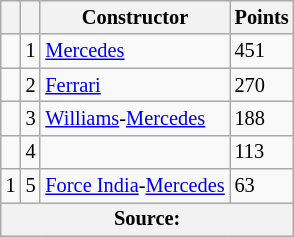<table class="wikitable" style="font-size: 85%;">
<tr>
<th></th>
<th></th>
<th>Constructor</th>
<th>Points</th>
</tr>
<tr>
<td align="left"></td>
<td align="center">1</td>
<td> <a href='#'>Mercedes</a></td>
<td align="left">451</td>
</tr>
<tr>
<td align="left"></td>
<td align="center">2</td>
<td> <a href='#'>Ferrari</a></td>
<td align="left">270</td>
</tr>
<tr>
<td align="left"></td>
<td align="center">3</td>
<td> <a href='#'>Williams</a>-<a href='#'>Mercedes</a></td>
<td align="left">188</td>
</tr>
<tr>
<td align="left"></td>
<td align="center">4</td>
<td></td>
<td align="left">113</td>
</tr>
<tr>
<td align="left"> 1</td>
<td align="center">5</td>
<td> <a href='#'>Force India</a>-<a href='#'>Mercedes</a></td>
<td align="left">63</td>
</tr>
<tr>
<th colspan=4>Source:</th>
</tr>
</table>
